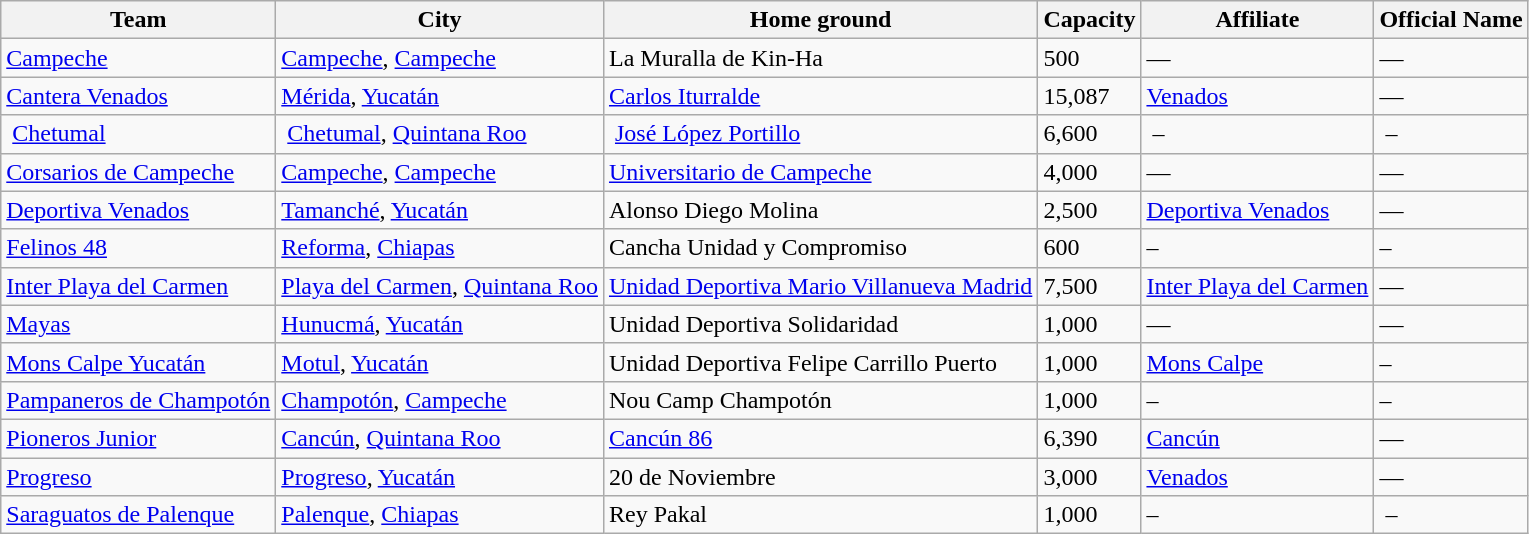<table class="wikitable sortable">
<tr>
<th>Team</th>
<th>City</th>
<th>Home ground</th>
<th>Capacity</th>
<th>Affiliate</th>
<th>Official Name</th>
</tr>
<tr>
<td><a href='#'>Campeche</a></td>
<td><a href='#'>Campeche</a>, <a href='#'>Campeche</a></td>
<td>La Muralla de Kin-Ha</td>
<td>500</td>
<td>—</td>
<td>—</td>
</tr>
<tr>
<td><a href='#'>Cantera Venados</a></td>
<td><a href='#'>Mérida</a>, <a href='#'>Yucatán</a></td>
<td><a href='#'>Carlos Iturralde</a></td>
<td>15,087</td>
<td><a href='#'>Venados</a></td>
<td>—</td>
</tr>
<tr>
<td> <a href='#'>Chetumal</a> </td>
<td> <a href='#'>Chetumal</a>, <a href='#'>Quintana Roo</a> </td>
<td> <a href='#'>José López Portillo</a> </td>
<td>6,600</td>
<td> – </td>
<td> –</td>
</tr>
<tr>
<td><a href='#'>Corsarios de Campeche</a></td>
<td><a href='#'>Campeche</a>, <a href='#'>Campeche</a></td>
<td><a href='#'>Universitario de Campeche</a></td>
<td>4,000</td>
<td>—</td>
<td>—</td>
</tr>
<tr>
<td><a href='#'>Deportiva Venados</a></td>
<td><a href='#'>Tamanché</a>, <a href='#'>Yucatán</a></td>
<td>Alonso Diego Molina</td>
<td>2,500</td>
<td><a href='#'>Deportiva Venados</a></td>
<td>—</td>
</tr>
<tr>
<td><a href='#'>Felinos 48</a></td>
<td><a href='#'>Reforma</a>, <a href='#'>Chiapas</a></td>
<td>Cancha Unidad y Compromiso</td>
<td>600</td>
<td>– </td>
<td>–</td>
</tr>
<tr>
<td><a href='#'>Inter Playa del Carmen</a></td>
<td><a href='#'>Playa del Carmen</a>, <a href='#'>Quintana Roo</a></td>
<td><a href='#'>Unidad Deportiva Mario Villanueva Madrid</a></td>
<td>7,500</td>
<td><a href='#'>Inter Playa del Carmen</a></td>
<td>—</td>
</tr>
<tr>
<td><a href='#'>Mayas</a></td>
<td><a href='#'>Hunucmá</a>, <a href='#'>Yucatán</a></td>
<td>Unidad Deportiva Solidaridad</td>
<td>1,000</td>
<td>—</td>
<td>—</td>
</tr>
<tr>
<td><a href='#'>Mons Calpe Yucatán</a></td>
<td><a href='#'>Motul</a>, <a href='#'>Yucatán</a></td>
<td>Unidad Deportiva Felipe Carrillo Puerto</td>
<td>1,000</td>
<td><a href='#'>Mons Calpe</a></td>
<td>–</td>
</tr>
<tr>
<td><a href='#'>Pampaneros de Champotón</a></td>
<td><a href='#'>Champotón</a>, <a href='#'>Campeche</a></td>
<td>Nou Camp Champotón</td>
<td>1,000</td>
<td>– </td>
<td>–</td>
</tr>
<tr>
<td><a href='#'>Pioneros Junior</a></td>
<td><a href='#'>Cancún</a>, <a href='#'>Quintana Roo</a></td>
<td><a href='#'>Cancún 86</a></td>
<td>6,390</td>
<td><a href='#'>Cancún</a></td>
<td>—</td>
</tr>
<tr>
<td><a href='#'>Progreso</a></td>
<td><a href='#'>Progreso</a>, <a href='#'>Yucatán</a></td>
<td>20 de Noviembre</td>
<td>3,000</td>
<td><a href='#'>Venados</a></td>
<td>—</td>
</tr>
<tr>
<td><a href='#'>Saraguatos de Palenque</a></td>
<td><a href='#'>Palenque</a>, <a href='#'>Chiapas</a></td>
<td>Rey Pakal</td>
<td>1,000</td>
<td>– </td>
<td> –</td>
</tr>
</table>
